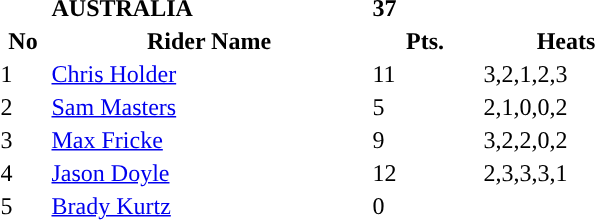<table class="toccolours">
<tr>
<td></td>
<td><strong>AUSTRALIA</strong></td>
<td><strong>37</strong></td>
</tr>
<tr style="background-color:">
<th width=30px>No</th>
<th width=210px>Rider Name</th>
<th width=70px>Pts.</th>
<th width=110px>Heats</th>
</tr>
<tr style="background-color:">
<td>1</td>
<td><a href='#'>Chris Holder</a></td>
<td>11</td>
<td>3,2,1,2,3</td>
</tr>
<tr style="background-color:">
<td>2</td>
<td><a href='#'>Sam Masters</a></td>
<td>5</td>
<td>2,1,0,0,2</td>
</tr>
<tr style="background-color:">
<td>3</td>
<td><a href='#'>Max Fricke</a></td>
<td>9</td>
<td>3,2,2,0,2</td>
</tr>
<tr style="background-color:">
<td>4</td>
<td><a href='#'>Jason Doyle</a></td>
<td>12</td>
<td>2,3,3,3,1</td>
</tr>
<tr style="background-color:">
<td>5</td>
<td><a href='#'>Brady Kurtz</a></td>
<td>0</td>
<td></td>
</tr>
</table>
